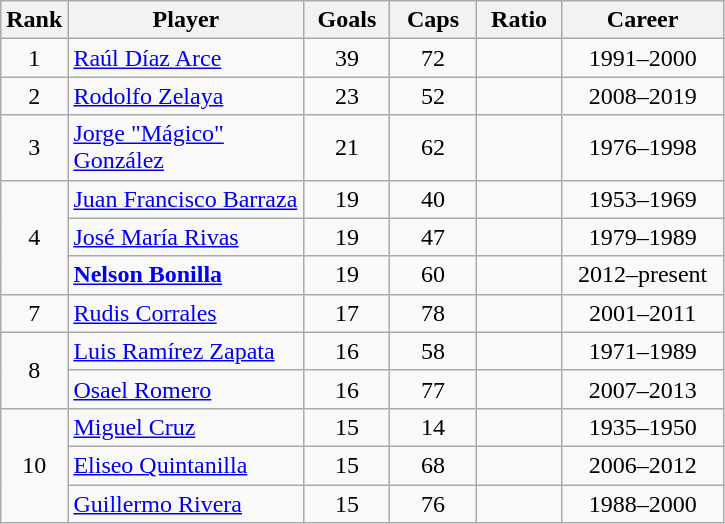<table class="wikitable sortable" style="text-align:center;">
<tr>
<th width=30px>Rank</th>
<th style="width:150px;">Player</th>
<th width=50px>Goals</th>
<th width=50px>Caps</th>
<th width=50px>Ratio</th>
<th style="width:100px;">Career</th>
</tr>
<tr>
<td>1</td>
<td align=left><a href='#'>Raúl Díaz Arce</a></td>
<td>39</td>
<td>72</td>
<td></td>
<td>1991–2000</td>
</tr>
<tr>
<td>2</td>
<td align=left><a href='#'>Rodolfo Zelaya</a></td>
<td>23</td>
<td>52</td>
<td></td>
<td>2008–2019</td>
</tr>
<tr>
<td>3</td>
<td align=left><a href='#'>Jorge "Mágico" González</a></td>
<td>21</td>
<td>62</td>
<td></td>
<td>1976–1998</td>
</tr>
<tr>
<td rowspan=3>4</td>
<td align=left><a href='#'>Juan Francisco Barraza</a></td>
<td>19</td>
<td>40</td>
<td></td>
<td>1953–1969</td>
</tr>
<tr>
<td align=left><a href='#'>José María Rivas</a></td>
<td>19</td>
<td>47</td>
<td></td>
<td>1979–1989</td>
</tr>
<tr>
<td align=left><strong><a href='#'>Nelson Bonilla</a></strong></td>
<td>19</td>
<td>60</td>
<td></td>
<td>2012–present</td>
</tr>
<tr>
<td>7</td>
<td align=left><a href='#'>Rudis Corrales</a></td>
<td>17</td>
<td>78</td>
<td></td>
<td>2001–2011</td>
</tr>
<tr>
<td rowspan=2>8</td>
<td align=left><a href='#'>Luis Ramírez Zapata</a></td>
<td>16</td>
<td>58</td>
<td></td>
<td>1971–1989</td>
</tr>
<tr>
<td align=left><a href='#'>Osael Romero</a></td>
<td>16</td>
<td>77</td>
<td></td>
<td>2007–2013</td>
</tr>
<tr>
<td rowspan=3>10</td>
<td align=left><a href='#'>Miguel Cruz</a></td>
<td>15</td>
<td>14</td>
<td></td>
<td>1935–1950</td>
</tr>
<tr>
<td align=left><a href='#'>Eliseo Quintanilla</a></td>
<td>15</td>
<td>68</td>
<td></td>
<td>2006–2012</td>
</tr>
<tr>
<td align=left><a href='#'>Guillermo Rivera</a></td>
<td>15</td>
<td>76</td>
<td></td>
<td>1988–2000</td>
</tr>
</table>
